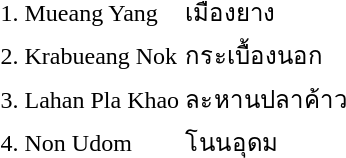<table>
<tr>
<td>1.</td>
<td>Mueang Yang</td>
<td>เมืองยาง</td>
<td></td>
</tr>
<tr>
<td>2.</td>
<td>Krabueang Nok</td>
<td>กระเบื้องนอก</td>
<td></td>
</tr>
<tr>
<td>3.</td>
<td>Lahan Pla Khao</td>
<td>ละหานปลาค้าว</td>
<td></td>
</tr>
<tr>
<td>4.</td>
<td>Non Udom</td>
<td>โนนอุดม</td>
<td></td>
</tr>
</table>
